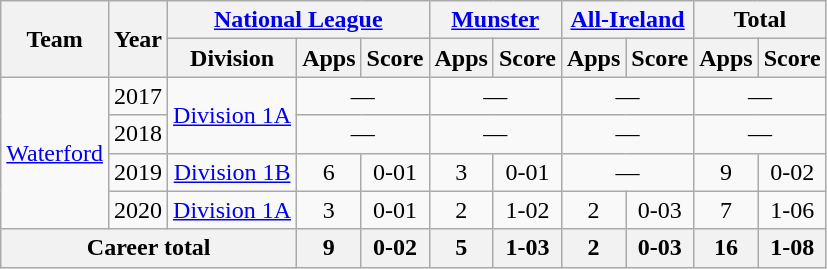<table class="wikitable" style="text-align:center">
<tr>
<th rowspan="2">Team</th>
<th rowspan="2">Year</th>
<th colspan="3"><a href='#'>National League</a></th>
<th colspan="2"><a href='#'>Munster</a></th>
<th colspan="2"><a href='#'>All-Ireland</a></th>
<th colspan="2">Total</th>
</tr>
<tr>
<th>Division</th>
<th>Apps</th>
<th>Score</th>
<th>Apps</th>
<th>Score</th>
<th>Apps</th>
<th>Score</th>
<th>Apps</th>
<th>Score</th>
</tr>
<tr>
<td rowspan="4"><a href='#'>Waterford</a></td>
<td>2017</td>
<td rowspan="2"><a href='#'>Division 1A</a></td>
<td colspan=2>—</td>
<td colspan=2>—</td>
<td colspan=2>—</td>
<td colspan=2>—</td>
</tr>
<tr>
<td>2018</td>
<td colspan=2>—</td>
<td colspan=2>—</td>
<td colspan=2>—</td>
<td colspan=2>—</td>
</tr>
<tr>
<td>2019</td>
<td rowspan="1"><a href='#'>Division 1B</a></td>
<td>6</td>
<td>0-01</td>
<td>3</td>
<td>0-01</td>
<td colspan=2>—</td>
<td>9</td>
<td>0-02</td>
</tr>
<tr>
<td>2020</td>
<td rowspan="1"><a href='#'>Division 1A</a></td>
<td>3</td>
<td>0-01</td>
<td>2</td>
<td>1-02</td>
<td>2</td>
<td>0-03</td>
<td>7</td>
<td>1-06</td>
</tr>
<tr>
<th colspan="3">Career total</th>
<th>9</th>
<th>0-02</th>
<th>5</th>
<th>1-03</th>
<th>2</th>
<th>0-03</th>
<th>16</th>
<th>1-08</th>
</tr>
</table>
